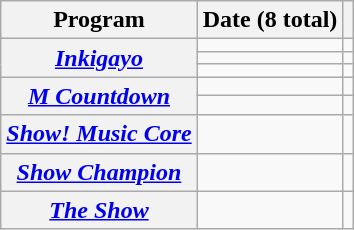<table class="wikitable plainrowheaders sortable" style="text-align:center;">
<tr>
<th scope="col">Program </th>
<th scope="col">Date (8 total)</th>
<th scope="col" class="unsortable"></th>
</tr>
<tr>
<th scope="row" rowspan="3"><em><a href='#'>Inkigayo</a></em></th>
<td></td>
<td style="text-align:center"></td>
</tr>
<tr>
<td></td>
<td style="text-align:center"></td>
</tr>
<tr>
<td></td>
<td style="text-align:center"></td>
</tr>
<tr>
<th scope="row" rowspan="2"><em><a href='#'>M Countdown</a></em></th>
<td></td>
<td style="text-align:center"></td>
</tr>
<tr>
<td></td>
<td style="text-align:center"></td>
</tr>
<tr>
<th scope="row"><em><a href='#'>Show! Music Core</a></em></th>
<td></td>
<td style="text-align:center"></td>
</tr>
<tr>
<th scope="row"><em><a href='#'>Show Champion</a></em></th>
<td></td>
<td style="text-align:center"></td>
</tr>
<tr>
<th scope="row"><em><a href='#'>The Show</a></em></th>
<td></td>
<td style="text-align:center"></td>
</tr>
</table>
